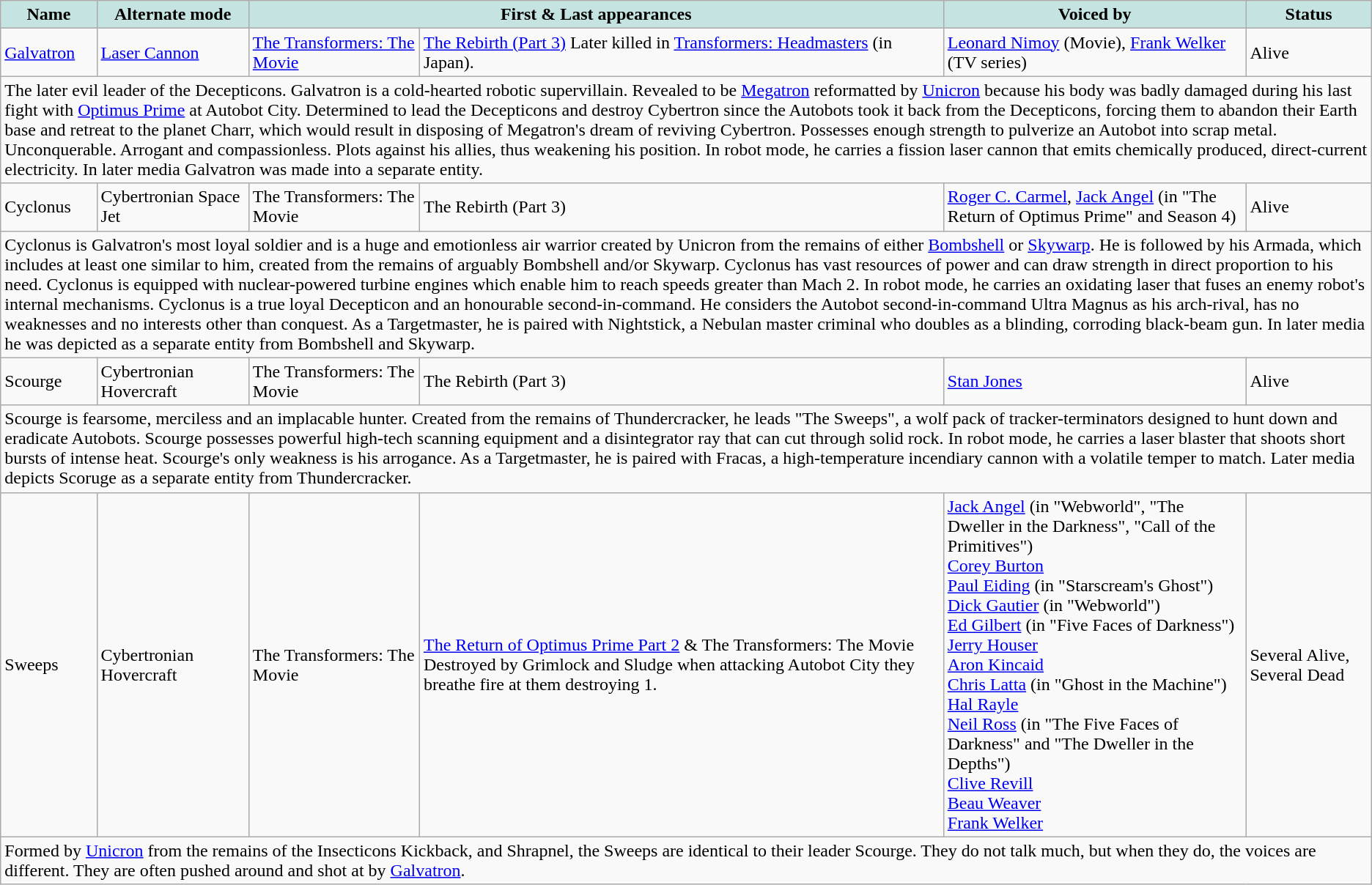<table class="wikitable">
<tr>
<th style="background-color: #C5E4E1">Name</th>
<th style="background-color: #C5E4E1">Alternate mode</th>
<th colspan="2" align="center" style="background-color: #C5E4E1">First & Last appearances</th>
<th style="background-color: #C5E4E1">Voiced by</th>
<th style="background-color: #C5E4E1">Status</th>
</tr>
<tr>
<td><a href='#'>Galvatron</a></td>
<td><a href='#'>Laser Cannon</a></td>
<td><a href='#'>The Transformers: The Movie</a></td>
<td><a href='#'>The Rebirth (Part 3)</a> Later killed in <a href='#'>Transformers: Headmasters</a> (in Japan).</td>
<td><a href='#'>Leonard Nimoy</a> (Movie), <a href='#'>Frank Welker</a> (TV series)</td>
<td>Alive</td>
</tr>
<tr>
<td colspan="6" valign="top">The later evil leader of the Decepticons. Galvatron is a cold-hearted robotic supervillain. Revealed to be <a href='#'>Megatron</a> reformatted by <a href='#'>Unicron</a> because his body was badly damaged during his last fight with <a href='#'>Optimus Prime</a> at Autobot City. Determined to lead the Decepticons and destroy Cybertron since the Autobots took it back from the Decepticons, forcing them to abandon their Earth base and retreat to the planet Charr, which would result in disposing of Megatron's dream of reviving Cybertron. Possesses enough strength to pulverize an Autobot into scrap metal. Unconquerable. Arrogant and compassionless. Plots against his allies, thus weakening his position. In robot mode, he carries a fission laser cannon that emits chemically produced, direct-current electricity. In later media Galvatron was made into a separate entity.</td>
</tr>
<tr>
<td>Cyclonus</td>
<td>Cybertronian Space Jet</td>
<td>The Transformers: The Movie</td>
<td>The Rebirth (Part 3)</td>
<td><a href='#'>Roger C. Carmel</a>, <a href='#'>Jack Angel</a> (in "The Return of Optimus Prime" and Season 4)</td>
<td>Alive</td>
</tr>
<tr>
<td colspan="6" valign="top">Cyclonus is Galvatron's most loyal soldier and is a huge and emotionless air warrior created by Unicron from the remains of either <a href='#'>Bombshell</a> or <a href='#'>Skywarp</a>. He is followed by his Armada, which includes at least one similar to him, created from the remains of arguably Bombshell and/or Skywarp. Cyclonus has vast resources of power and can draw strength in direct proportion to his need. Cyclonus is equipped with nuclear-powered turbine engines which enable him to reach speeds greater than Mach 2. In robot mode, he carries an oxidating laser that fuses an enemy robot's internal mechanisms. Cyclonus is a true loyal Decepticon and an honourable second-in-command. He considers the Autobot second-in-command Ultra Magnus as his arch-rival, has no weaknesses and no interests other than conquest. As a Targetmaster, he is paired with Nightstick, a Nebulan master criminal who doubles as a blinding, corroding black-beam gun. In later media he was depicted as a separate entity from Bombshell and Skywarp.</td>
</tr>
<tr>
<td>Scourge</td>
<td>Cybertronian Hovercraft</td>
<td>The Transformers: The Movie</td>
<td>The Rebirth (Part 3)</td>
<td><a href='#'>Stan Jones</a></td>
<td>Alive</td>
</tr>
<tr>
<td colspan="6" valign="top">Scourge is fearsome, merciless and an implacable hunter. Created from the remains of Thundercracker, he leads "The Sweeps", a wolf pack of tracker-terminators designed to hunt down and eradicate Autobots. Scourge possesses powerful high-tech scanning equipment and a disintegrator ray that can cut through solid rock. In robot mode, he carries a laser blaster that shoots short bursts of intense heat. Scourge's only weakness is his arrogance. As a Targetmaster, he is paired with Fracas, a high-temperature incendiary cannon with a volatile temper to match. Later media depicts Scoruge as a separate entity from Thundercracker.</td>
</tr>
<tr>
<td>Sweeps</td>
<td>Cybertronian Hovercraft</td>
<td>The Transformers: The Movie</td>
<td><a href='#'>The Return of Optimus Prime Part 2</a> & The Transformers: The Movie Destroyed by Grimlock and Sludge when attacking Autobot City they breathe fire at them destroying 1.</td>
<td><a href='#'>Jack Angel</a> (in "Webworld", "The Dweller in the Darkness", "Call of the Primitives")<br><a href='#'>Corey Burton</a><br><a href='#'>Paul Eiding</a> (in "Starscream's Ghost")<br><a href='#'>Dick Gautier</a> (in "Webworld")<br><a href='#'>Ed Gilbert</a> (in "Five Faces of Darkness")<br><a href='#'>Jerry Houser</a><br><a href='#'>Aron Kincaid</a><br><a href='#'>Chris Latta</a> (in "Ghost in the Machine")<br><a href='#'>Hal Rayle</a><br><a href='#'>Neil Ross</a> (in "The Five Faces of Darkness" and "The Dweller in the Depths")<br><a href='#'>Clive Revill</a><br><a href='#'>Beau Weaver</a><br><a href='#'>Frank Welker</a></td>
<td>Several Alive, Several Dead</td>
</tr>
<tr>
<td colspan="6" valign="top">Formed by <a href='#'>Unicron</a> from the remains of the Insecticons Kickback, and Shrapnel, the Sweeps are identical to their leader Scourge. They do not talk much, but when they do, the voices are different. They are often pushed around and shot at by <a href='#'>Galvatron</a>.</td>
</tr>
</table>
